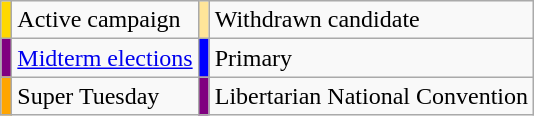<table class="wikitable">
<tr>
<td style="background:#ffd800;"></td>
<td>Active campaign</td>
<td style="background:#ffe599;"></td>
<td>Withdrawn candidate</td>
</tr>
<tr>
<td style="background:purple;"></td>
<td><a href='#'>Midterm elections</a></td>
<td style="background:blue;"></td>
<td>Primary</td>
</tr>
<tr>
<td style="background:orange;"></td>
<td>Super Tuesday</td>
<td style="background:purple;"></td>
<td>Libertarian National Convention</td>
</tr>
</table>
